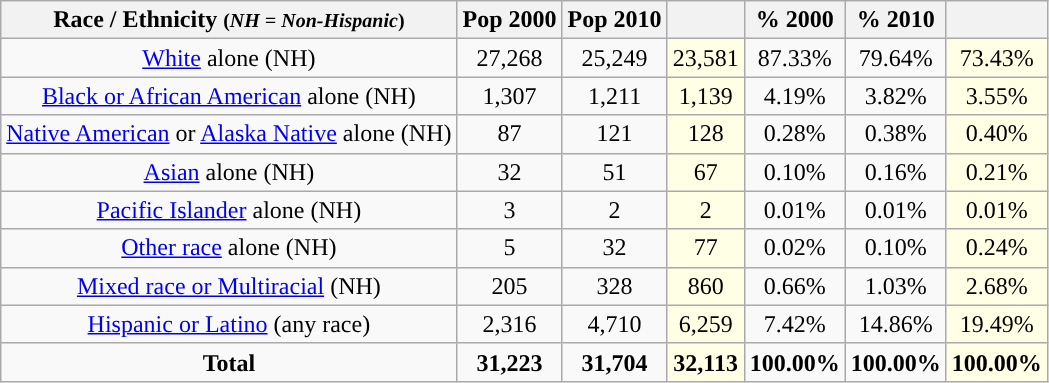<table class="wikitable" style="text-align:center;">
<tr>
<th>Race / Ethnicity <small>(<em>NH = Non-Hispanic</em>)</small></th>
<th>Pop 2000</th>
<th>Pop 2010</th>
<th></th>
<th>% 2000</th>
<th>% 2010</th>
<th></th>
</tr>
<tr>
<td><a href='#'>White</a> alone (NH)</td>
<td>27,268</td>
<td>25,249</td>
<td style='background: #ffffe6;'>23,581</td>
<td>87.33%</td>
<td>79.64%</td>
<td style='background: #ffffe6;'>73.43%</td>
</tr>
<tr>
<td><a href='#'>Black or African American</a> alone (NH)</td>
<td>1,307</td>
<td>1,211</td>
<td style='background: #ffffe6;'>1,139</td>
<td>4.19%</td>
<td>3.82%</td>
<td style='background: #ffffe6;'>3.55%</td>
</tr>
<tr>
<td><a href='#'>Native American</a> or <a href='#'>Alaska Native</a> alone (NH)</td>
<td>87</td>
<td>121</td>
<td style='background: #ffffe6;'>128</td>
<td>0.28%</td>
<td>0.38%</td>
<td style='background: #ffffe6;'>0.40%</td>
</tr>
<tr>
<td><a href='#'>Asian</a> alone (NH)</td>
<td>32</td>
<td>51</td>
<td style='background: #ffffe6;'>67</td>
<td>0.10%</td>
<td>0.16%</td>
<td style='background: #ffffe6;'>0.21%</td>
</tr>
<tr>
<td><a href='#'>Pacific Islander</a> alone (NH)</td>
<td>3</td>
<td>2</td>
<td style='background: #ffffe6;'>2</td>
<td>0.01%</td>
<td>0.01%</td>
<td style='background: #ffffe6;'>0.01%</td>
</tr>
<tr>
<td><a href='#'>Other race</a> alone (NH)</td>
<td>5</td>
<td>32</td>
<td style='background: #ffffe6;'>77</td>
<td>0.02%</td>
<td>0.10%</td>
<td style='background: #ffffe6;'>0.24%</td>
</tr>
<tr>
<td><a href='#'>Mixed race or Multiracial</a> (NH)</td>
<td>205</td>
<td>328</td>
<td style='background: #ffffe6;'>860</td>
<td>0.66%</td>
<td>1.03%</td>
<td style='background: #ffffe6;'>2.68%</td>
</tr>
<tr>
<td><a href='#'>Hispanic or Latino</a> (any race)</td>
<td>2,316</td>
<td>4,710</td>
<td style='background: #ffffe6;'>6,259</td>
<td>7.42%</td>
<td>14.86%</td>
<td style='background: #ffffe6;'>19.49%</td>
</tr>
<tr>
<td><strong>Total</strong></td>
<td><strong>31,223</strong></td>
<td><strong>31,704</strong></td>
<td style='background: #ffffe6;'><strong>32,113</strong></td>
<td><strong>100.00%</strong></td>
<td><strong>100.00%</strong></td>
<td style='background: #ffffe6;'><strong>100.00%</strong></td>
</tr>
</table>
